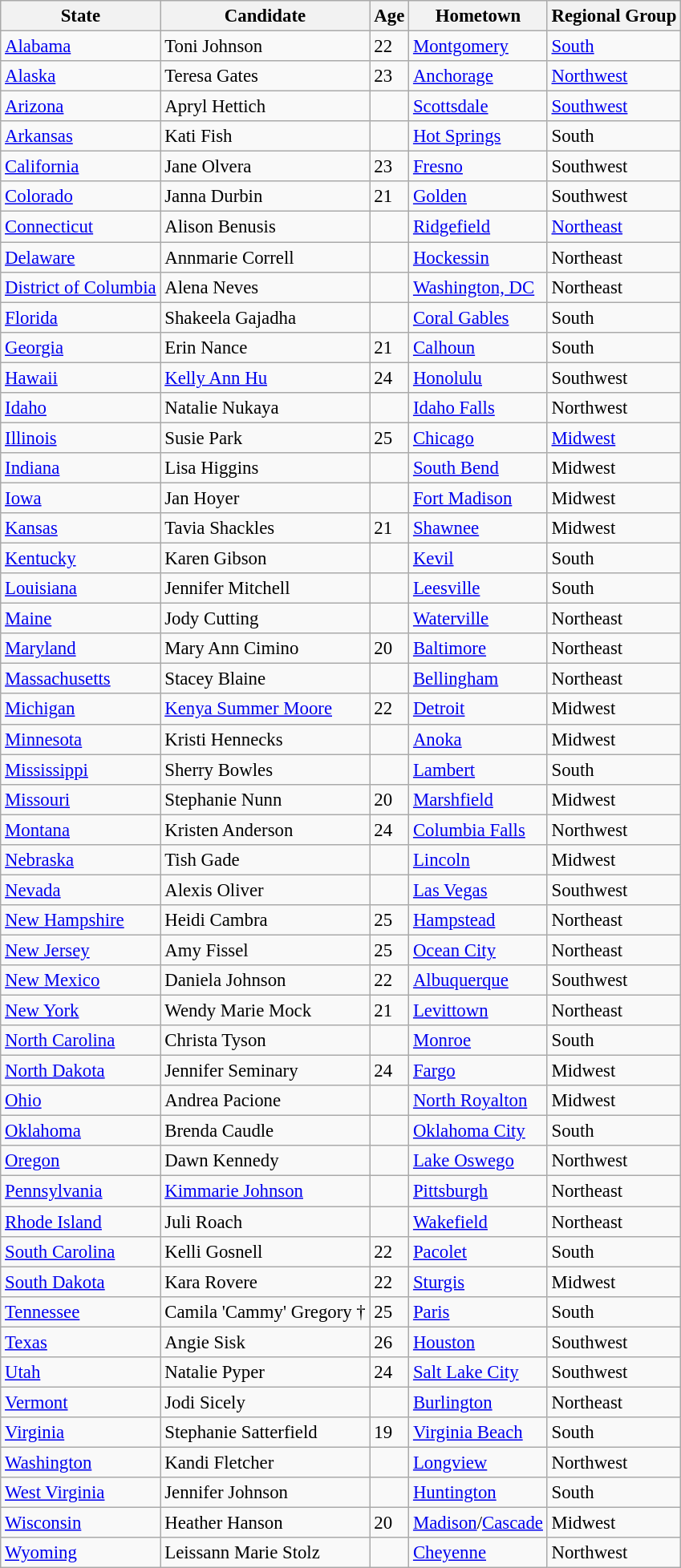<table class="wikitable sortable" style="font-size: 95%;">
<tr>
<th>State</th>
<th>Candidate</th>
<th>Age</th>
<th>Hometown</th>
<th>Regional Group </th>
</tr>
<tr>
<td><a href='#'>Alabama</a></td>
<td>Toni Johnson</td>
<td>22</td>
<td><a href='#'>Montgomery</a></td>
<td><a href='#'>South</a></td>
</tr>
<tr>
<td><a href='#'>Alaska</a></td>
<td>Teresa Gates</td>
<td>23</td>
<td><a href='#'>Anchorage</a></td>
<td><a href='#'>Northwest</a></td>
</tr>
<tr>
<td><a href='#'>Arizona</a></td>
<td>Apryl Hettich</td>
<td></td>
<td><a href='#'>Scottsdale</a></td>
<td><a href='#'>Southwest</a></td>
</tr>
<tr>
<td><a href='#'>Arkansas</a></td>
<td>Kati Fish</td>
<td></td>
<td><a href='#'>Hot Springs</a></td>
<td>South</td>
</tr>
<tr>
<td><a href='#'>California</a></td>
<td>Jane Olvera</td>
<td>23</td>
<td><a href='#'>Fresno</a></td>
<td>Southwest</td>
</tr>
<tr>
<td><a href='#'>Colorado</a></td>
<td>Janna Durbin</td>
<td>21</td>
<td><a href='#'>Golden</a></td>
<td>Southwest</td>
</tr>
<tr>
<td><a href='#'>Connecticut</a></td>
<td>Alison Benusis</td>
<td></td>
<td><a href='#'>Ridgefield</a></td>
<td><a href='#'>Northeast</a></td>
</tr>
<tr>
<td><a href='#'>Delaware</a></td>
<td>Annmarie Correll</td>
<td></td>
<td><a href='#'>Hockessin</a></td>
<td>Northeast</td>
</tr>
<tr>
<td><a href='#'>District of Columbia</a></td>
<td>Alena Neves</td>
<td></td>
<td><a href='#'>Washington, DC</a></td>
<td>Northeast</td>
</tr>
<tr>
<td><a href='#'>Florida</a></td>
<td>Shakeela Gajadha</td>
<td></td>
<td><a href='#'>Coral Gables</a></td>
<td>South</td>
</tr>
<tr>
<td><a href='#'>Georgia</a></td>
<td>Erin Nance</td>
<td>21</td>
<td><a href='#'>Calhoun</a></td>
<td>South</td>
</tr>
<tr>
<td><a href='#'>Hawaii</a></td>
<td><a href='#'>Kelly Ann Hu</a></td>
<td>24</td>
<td><a href='#'>Honolulu</a></td>
<td>Southwest</td>
</tr>
<tr>
<td><a href='#'>Idaho</a></td>
<td>Natalie Nukaya</td>
<td></td>
<td><a href='#'>Idaho Falls</a></td>
<td>Northwest</td>
</tr>
<tr>
<td><a href='#'>Illinois</a></td>
<td>Susie Park</td>
<td>25</td>
<td><a href='#'>Chicago</a></td>
<td><a href='#'>Midwest</a></td>
</tr>
<tr>
<td><a href='#'>Indiana</a></td>
<td>Lisa Higgins</td>
<td></td>
<td><a href='#'>South Bend</a></td>
<td>Midwest</td>
</tr>
<tr>
<td><a href='#'>Iowa</a></td>
<td>Jan Hoyer</td>
<td></td>
<td><a href='#'>Fort Madison</a></td>
<td>Midwest</td>
</tr>
<tr>
<td><a href='#'>Kansas</a></td>
<td>Tavia Shackles</td>
<td>21</td>
<td><a href='#'>Shawnee</a></td>
<td>Midwest</td>
</tr>
<tr>
<td><a href='#'>Kentucky</a></td>
<td>Karen Gibson</td>
<td></td>
<td><a href='#'>Kevil</a></td>
<td>South</td>
</tr>
<tr>
<td><a href='#'>Louisiana</a></td>
<td>Jennifer Mitchell</td>
<td></td>
<td><a href='#'>Leesville</a></td>
<td>South</td>
</tr>
<tr>
<td><a href='#'>Maine</a></td>
<td>Jody Cutting</td>
<td></td>
<td><a href='#'>Waterville</a></td>
<td>Northeast</td>
</tr>
<tr>
<td><a href='#'>Maryland</a></td>
<td>Mary Ann Cimino</td>
<td>20</td>
<td><a href='#'>Baltimore</a></td>
<td>Northeast</td>
</tr>
<tr>
<td><a href='#'>Massachusetts</a></td>
<td>Stacey Blaine</td>
<td></td>
<td><a href='#'>Bellingham</a></td>
<td>Northeast</td>
</tr>
<tr>
<td><a href='#'>Michigan</a></td>
<td><a href='#'>Kenya Summer Moore</a></td>
<td>22</td>
<td><a href='#'>Detroit</a></td>
<td>Midwest</td>
</tr>
<tr>
<td><a href='#'>Minnesota</a></td>
<td>Kristi Hennecks</td>
<td></td>
<td><a href='#'>Anoka</a></td>
<td>Midwest</td>
</tr>
<tr>
<td><a href='#'>Mississippi</a></td>
<td>Sherry Bowles</td>
<td></td>
<td><a href='#'>Lambert</a></td>
<td>South</td>
</tr>
<tr>
<td><a href='#'>Missouri</a></td>
<td>Stephanie Nunn</td>
<td>20</td>
<td><a href='#'>Marshfield</a></td>
<td>Midwest</td>
</tr>
<tr>
<td><a href='#'>Montana</a></td>
<td>Kristen Anderson</td>
<td>24</td>
<td><a href='#'>Columbia Falls</a></td>
<td>Northwest</td>
</tr>
<tr>
<td><a href='#'>Nebraska</a></td>
<td>Tish Gade</td>
<td></td>
<td><a href='#'>Lincoln</a></td>
<td>Midwest</td>
</tr>
<tr>
<td><a href='#'>Nevada</a></td>
<td>Alexis Oliver</td>
<td></td>
<td><a href='#'>Las Vegas</a></td>
<td>Southwest</td>
</tr>
<tr>
<td><a href='#'>New Hampshire</a></td>
<td>Heidi Cambra</td>
<td>25</td>
<td><a href='#'>Hampstead</a></td>
<td>Northeast</td>
</tr>
<tr>
<td><a href='#'>New Jersey</a></td>
<td>Amy Fissel</td>
<td>25</td>
<td><a href='#'>Ocean City</a></td>
<td>Northeast</td>
</tr>
<tr>
<td><a href='#'>New Mexico</a></td>
<td>Daniela Johnson</td>
<td>22</td>
<td><a href='#'>Albuquerque</a></td>
<td>Southwest</td>
</tr>
<tr>
<td><a href='#'>New York</a></td>
<td>Wendy Marie Mock</td>
<td>21</td>
<td><a href='#'>Levittown</a></td>
<td>Northeast</td>
</tr>
<tr>
<td><a href='#'>North Carolina</a></td>
<td>Christa Tyson</td>
<td></td>
<td><a href='#'>Monroe</a></td>
<td>South</td>
</tr>
<tr>
<td><a href='#'>North Dakota</a></td>
<td>Jennifer Seminary</td>
<td>24</td>
<td><a href='#'>Fargo</a></td>
<td>Midwest</td>
</tr>
<tr>
<td><a href='#'>Ohio</a></td>
<td>Andrea Pacione</td>
<td></td>
<td><a href='#'>North Royalton</a></td>
<td>Midwest</td>
</tr>
<tr>
<td><a href='#'>Oklahoma</a></td>
<td>Brenda Caudle</td>
<td></td>
<td><a href='#'>Oklahoma City</a></td>
<td>South</td>
</tr>
<tr>
<td><a href='#'>Oregon</a></td>
<td>Dawn Kennedy</td>
<td></td>
<td><a href='#'>Lake Oswego</a></td>
<td>Northwest</td>
</tr>
<tr>
<td><a href='#'>Pennsylvania</a></td>
<td><a href='#'>Kimmarie Johnson</a></td>
<td></td>
<td><a href='#'>Pittsburgh</a></td>
<td>Northeast</td>
</tr>
<tr>
<td><a href='#'>Rhode Island</a></td>
<td>Juli Roach</td>
<td></td>
<td><a href='#'>Wakefield</a></td>
<td>Northeast</td>
</tr>
<tr>
<td><a href='#'>South Carolina</a></td>
<td>Kelli Gosnell</td>
<td>22</td>
<td><a href='#'>Pacolet</a></td>
<td>South</td>
</tr>
<tr>
<td><a href='#'>South Dakota</a></td>
<td>Kara Rovere</td>
<td>22</td>
<td><a href='#'>Sturgis</a></td>
<td>Midwest</td>
</tr>
<tr>
<td><a href='#'>Tennessee</a></td>
<td>Camila 'Cammy' Gregory †</td>
<td>25</td>
<td><a href='#'>Paris</a></td>
<td>South</td>
</tr>
<tr>
<td><a href='#'>Texas</a></td>
<td>Angie Sisk</td>
<td>26</td>
<td><a href='#'>Houston</a></td>
<td>Southwest</td>
</tr>
<tr>
<td><a href='#'>Utah</a></td>
<td>Natalie Pyper</td>
<td>24</td>
<td><a href='#'>Salt Lake City</a></td>
<td>Southwest</td>
</tr>
<tr>
<td><a href='#'>Vermont</a></td>
<td>Jodi Sicely</td>
<td></td>
<td><a href='#'>Burlington</a></td>
<td>Northeast</td>
</tr>
<tr>
<td><a href='#'>Virginia</a></td>
<td>Stephanie Satterfield</td>
<td>19</td>
<td><a href='#'>Virginia Beach</a></td>
<td>South</td>
</tr>
<tr>
<td><a href='#'>Washington</a></td>
<td>Kandi Fletcher</td>
<td></td>
<td><a href='#'>Longview</a></td>
<td>Northwest</td>
</tr>
<tr>
<td><a href='#'>West Virginia</a></td>
<td>Jennifer Johnson</td>
<td></td>
<td><a href='#'>Huntington</a></td>
<td>South</td>
</tr>
<tr>
<td><a href='#'>Wisconsin</a></td>
<td>Heather Hanson</td>
<td>20</td>
<td><a href='#'>Madison</a>/<a href='#'>Cascade</a></td>
<td>Midwest</td>
</tr>
<tr>
<td><a href='#'>Wyoming</a></td>
<td>Leissann Marie Stolz</td>
<td></td>
<td><a href='#'>Cheyenne</a></td>
<td>Northwest</td>
</tr>
</table>
